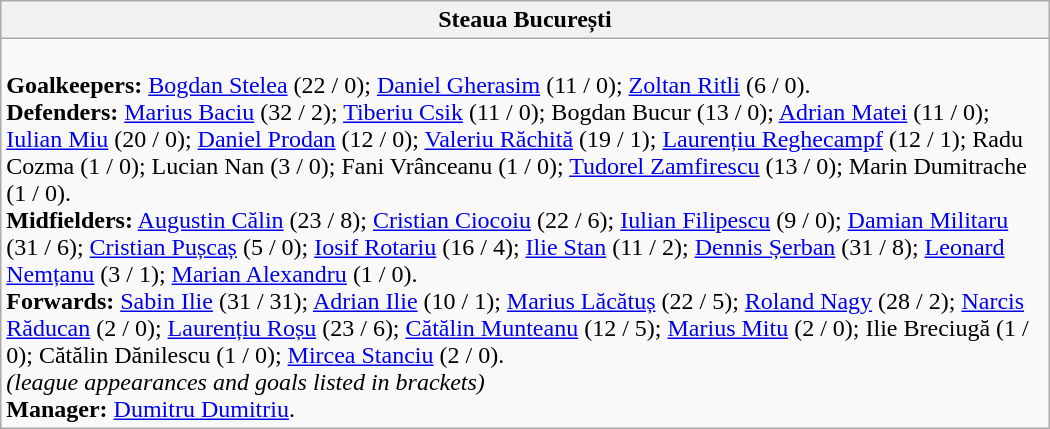<table class="wikitable" style="width:700px">
<tr>
<th>Steaua București</th>
</tr>
<tr>
<td><br><strong>Goalkeepers:</strong> <a href='#'>Bogdan Stelea</a> (22 / 0); <a href='#'>Daniel Gherasim</a> (11 / 0); <a href='#'>Zoltan Ritli</a> (6 / 0).<br>
<strong>Defenders:</strong> <a href='#'>Marius Baciu</a> (32 / 2); <a href='#'>Tiberiu Csik</a> (11 / 0); Bogdan Bucur (13 / 0); <a href='#'>Adrian Matei</a> (11 / 0); <a href='#'>Iulian Miu</a> (20 / 0); <a href='#'>Daniel Prodan</a> (12 / 0); <a href='#'>Valeriu Răchită</a> (19 / 1); <a href='#'>Laurențiu Reghecampf</a> (12 / 1); Radu Cozma (1 / 0); Lucian Nan (3 / 0); Fani Vrânceanu (1 / 0); <a href='#'>Tudorel Zamfirescu</a> (13 / 0); Marin Dumitrache (1 / 0).<br>
<strong>Midfielders:</strong>  <a href='#'>Augustin Călin</a> (23 / 8); <a href='#'>Cristian Ciocoiu</a> (22 / 6); <a href='#'>Iulian Filipescu</a> (9 / 0); <a href='#'>Damian Militaru</a> (31 / 6); <a href='#'>Cristian Pușcaș</a> (5 / 0); <a href='#'>Iosif Rotariu</a> (16 / 4); <a href='#'>Ilie Stan</a> (11 / 2); <a href='#'>Dennis Șerban</a> (31 / 8); <a href='#'>Leonard Nemțanu</a> (3 / 1); <a href='#'>Marian Alexandru</a> (1 / 0).<br>
<strong>Forwards:</strong> <a href='#'>Sabin Ilie</a> (31 / 31); <a href='#'>Adrian Ilie</a> (10 / 1); <a href='#'>Marius Lăcătuș</a> (22 / 5); <a href='#'>Roland Nagy</a> (28 / 2); <a href='#'>Narcis Răducan</a> (2 / 0); <a href='#'>Laurențiu Roșu</a> (23 / 6); <a href='#'>Cătălin Munteanu</a> (12 / 5); <a href='#'>Marius Mitu</a> (2 / 0); Ilie Breciugă (1 / 0); Cătălin Dănilescu (1 / 0); <a href='#'>Mircea Stanciu</a> (2 / 0).
<br><em>(league appearances and goals listed in brackets)</em><br><strong>Manager:</strong> <a href='#'>Dumitru Dumitriu</a>.</td>
</tr>
</table>
